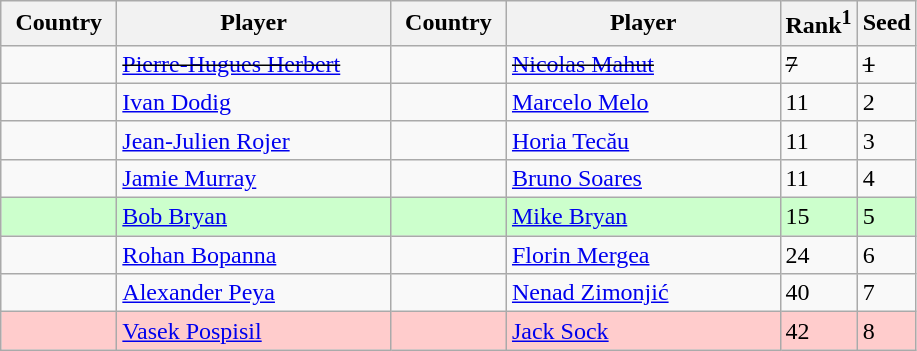<table class="sortable wikitable">
<tr>
<th width="70">Country</th>
<th width="175">Player</th>
<th width="70">Country</th>
<th width="175">Player</th>
<th>Rank<sup>1</sup></th>
<th>Seed</th>
</tr>
<tr>
<td><s></s></td>
<td><s><a href='#'>Pierre-Hugues Herbert</a></s></td>
<td><s></s></td>
<td><s><a href='#'>Nicolas Mahut</a></s></td>
<td><s>7</s></td>
<td><s>1</s></td>
</tr>
<tr>
<td></td>
<td><a href='#'>Ivan Dodig</a></td>
<td></td>
<td><a href='#'>Marcelo Melo</a></td>
<td>11</td>
<td>2</td>
</tr>
<tr>
<td></td>
<td><a href='#'>Jean-Julien Rojer</a></td>
<td></td>
<td><a href='#'>Horia Tecău</a></td>
<td>11</td>
<td>3</td>
</tr>
<tr>
<td></td>
<td><a href='#'>Jamie Murray</a></td>
<td></td>
<td><a href='#'>Bruno Soares</a></td>
<td>11</td>
<td>4</td>
</tr>
<tr bgcolor=#cfc>
<td></td>
<td><a href='#'>Bob Bryan</a></td>
<td></td>
<td><a href='#'>Mike Bryan</a></td>
<td>15</td>
<td>5</td>
</tr>
<tr>
<td></td>
<td><a href='#'>Rohan Bopanna</a></td>
<td></td>
<td><a href='#'>Florin Mergea</a></td>
<td>24</td>
<td>6</td>
</tr>
<tr>
<td></td>
<td><a href='#'>Alexander Peya</a></td>
<td></td>
<td><a href='#'>Nenad Zimonjić</a></td>
<td>40</td>
<td>7</td>
</tr>
<tr bgcolor=#fcc>
<td></td>
<td><a href='#'>Vasek Pospisil</a></td>
<td></td>
<td><a href='#'>Jack Sock</a></td>
<td>42</td>
<td>8</td>
</tr>
</table>
